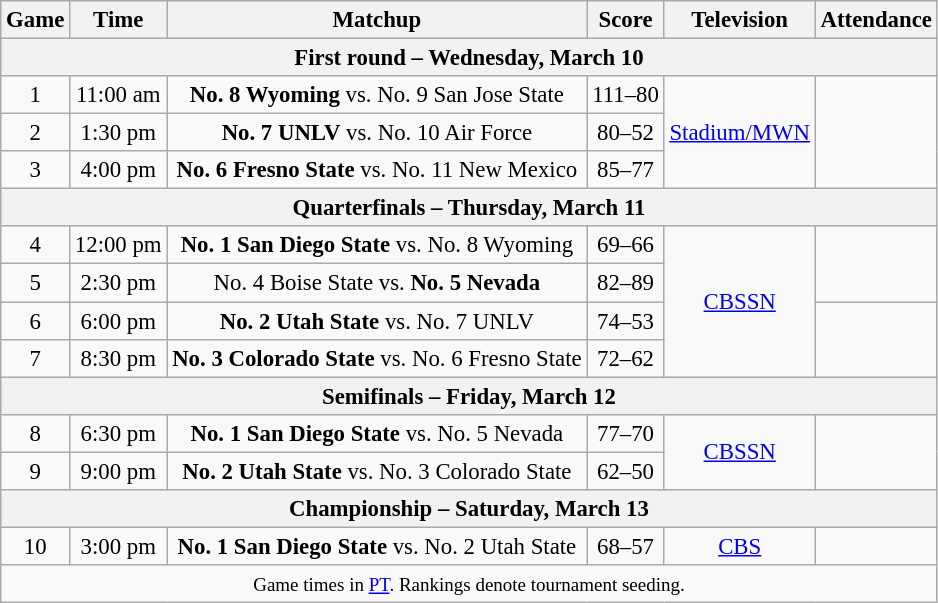<table class="wikitable" style="font-size: 95%; text-align:center">
<tr>
<th>Game</th>
<th>Time</th>
<th>Matchup</th>
<th>Score</th>
<th>Television</th>
<th>Attendance</th>
</tr>
<tr>
<th colspan=7>First round – Wednesday, March 10</th>
</tr>
<tr>
<td>1</td>
<td>11:00 am</td>
<td><strong>No. 8 Wyoming</strong> vs. No. 9 San Jose State</td>
<td>111–80</td>
<td rowspan=3><a href='#'>Stadium/MWN</a></td>
<td rowspan=3></td>
</tr>
<tr>
<td>2</td>
<td>1:30 pm</td>
<td><strong>No. 7 UNLV</strong> vs. No. 10 Air Force</td>
<td>80–52</td>
</tr>
<tr>
<td>3</td>
<td>4:00 pm</td>
<td><strong>No. 6 Fresno State</strong> vs. No. 11 New Mexico</td>
<td>85–77</td>
</tr>
<tr>
<th colspan=7>Quarterfinals – Thursday, March 11</th>
</tr>
<tr>
<td>4</td>
<td>12:00 pm</td>
<td><strong>No. 1 San Diego State</strong> vs. No. 8 Wyoming</td>
<td>69–66</td>
<td rowspan=4><a href='#'>CBSSN</a></td>
<td rowspan=2></td>
</tr>
<tr>
<td>5</td>
<td>2:30 pm</td>
<td>No. 4 Boise State vs. <strong>No. 5 Nevada</strong></td>
<td>82–89</td>
</tr>
<tr>
<td>6</td>
<td>6:00 pm</td>
<td><strong>No. 2 Utah State</strong> vs. No. 7 UNLV</td>
<td>74–53</td>
<td rowspan=2></td>
</tr>
<tr>
<td>7</td>
<td>8:30 pm</td>
<td><strong>No. 3 Colorado State</strong> vs. No. 6 Fresno State</td>
<td>72–62</td>
</tr>
<tr>
<th colspan=7>Semifinals – Friday, March 12</th>
</tr>
<tr>
<td>8</td>
<td>6:30 pm</td>
<td><strong>No. 1 San Diego State</strong> vs. No. 5 Nevada</td>
<td>77–70</td>
<td rowspan=2><a href='#'>CBSSN</a></td>
<td rowspan=2></td>
</tr>
<tr>
<td>9</td>
<td>9:00 pm</td>
<td><strong>No. 2 Utah State</strong> vs. No. 3 Colorado State</td>
<td>62–50</td>
</tr>
<tr>
<th colspan=7>Championship – Saturday, March 13</th>
</tr>
<tr>
<td>10</td>
<td>3:00 pm</td>
<td><strong>No. 1 San Diego State</strong> vs. No. 2 Utah State</td>
<td>68–57</td>
<td><a href='#'>CBS</a></td>
<td></td>
</tr>
<tr>
<td colspan=6><small>Game times in <a href='#'>PT</a>. Rankings denote tournament seeding.</small></td>
</tr>
</table>
